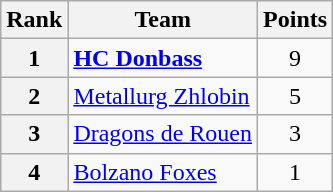<table class="wikitable" style="text-align: center;">
<tr>
<th>Rank</th>
<th>Team</th>
<th>Points</th>
</tr>
<tr>
<th>1</th>
<td style="text-align: left;"> <strong><a href='#'>HC Donbass</a></strong></td>
<td>9</td>
</tr>
<tr>
<th>2</th>
<td style="text-align: left;"> <a href='#'>Metallurg Zhlobin</a></td>
<td>5</td>
</tr>
<tr>
<th>3</th>
<td style="text-align: left;"> <a href='#'>Dragons de Rouen</a></td>
<td>3</td>
</tr>
<tr>
<th>4</th>
<td style="text-align: left;"> <a href='#'>Bolzano Foxes</a></td>
<td>1</td>
</tr>
</table>
